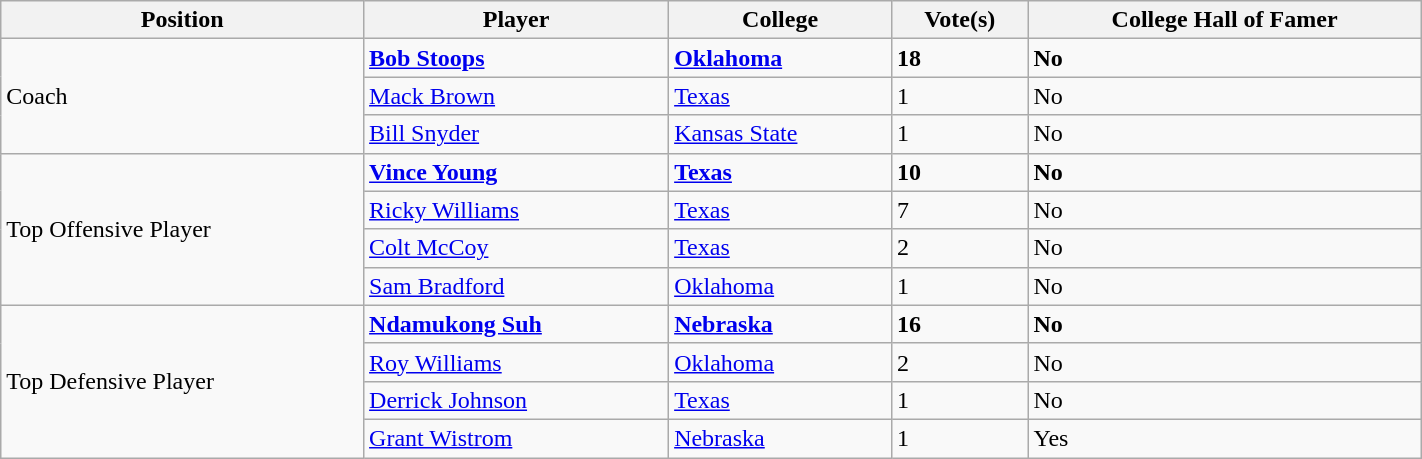<table class="wikitable sortable" style="width: 75%;">
<tr>
<th>Position</th>
<th>Player</th>
<th>College</th>
<th>Vote(s)</th>
<th>College Hall of Famer</th>
</tr>
<tr>
<td rowspan=3>Coach</td>
<td><strong><a href='#'>Bob Stoops</a></strong></td>
<td><strong><a href='#'>Oklahoma</a></strong></td>
<td><strong>18</strong></td>
<td><strong>No</strong></td>
</tr>
<tr>
<td><a href='#'>Mack Brown</a></td>
<td><a href='#'>Texas</a></td>
<td>1</td>
<td>No</td>
</tr>
<tr>
<td><a href='#'>Bill Snyder</a></td>
<td><a href='#'>Kansas State</a></td>
<td>1</td>
<td>No</td>
</tr>
<tr>
<td rowspan=4>Top Offensive Player</td>
<td><strong><a href='#'>Vince Young</a></strong></td>
<td><strong><a href='#'>Texas</a></strong></td>
<td><strong>10</strong></td>
<td><strong>No</strong></td>
</tr>
<tr>
<td><a href='#'>Ricky Williams</a></td>
<td><a href='#'>Texas</a></td>
<td>7</td>
<td>No</td>
</tr>
<tr>
<td><a href='#'>Colt McCoy</a></td>
<td><a href='#'>Texas</a></td>
<td>2</td>
<td>No</td>
</tr>
<tr>
<td><a href='#'>Sam Bradford</a></td>
<td><a href='#'>Oklahoma</a></td>
<td>1</td>
<td>No</td>
</tr>
<tr>
<td rowspan=4>Top Defensive Player</td>
<td><strong><a href='#'>Ndamukong Suh</a></strong></td>
<td><strong><a href='#'>Nebraska</a></strong></td>
<td><strong>16</strong></td>
<td><strong>No</strong></td>
</tr>
<tr>
<td><a href='#'>Roy Williams</a></td>
<td><a href='#'>Oklahoma</a></td>
<td>2</td>
<td>No</td>
</tr>
<tr>
<td><a href='#'>Derrick Johnson</a></td>
<td><a href='#'>Texas</a></td>
<td>1</td>
<td>No</td>
</tr>
<tr>
<td><a href='#'>Grant Wistrom</a></td>
<td><a href='#'>Nebraska</a></td>
<td>1</td>
<td>Yes</td>
</tr>
</table>
